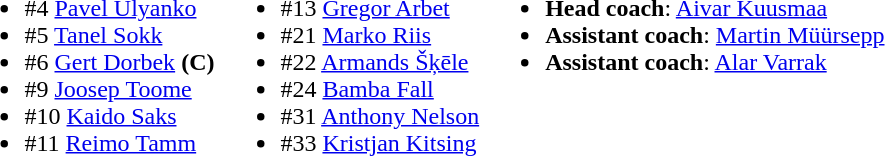<table>
<tr valign="top">
<td><br><ul><li>#4  <a href='#'>Pavel Ulyanko</a></li><li>#5  <a href='#'>Tanel Sokk</a></li><li>#6  <a href='#'>Gert Dorbek</a> <strong>(C)</strong></li><li>#9  <a href='#'>Joosep Toome</a></li><li>#10  <a href='#'>Kaido Saks</a></li><li>#11  <a href='#'>Reimo Tamm</a></li></ul></td>
<td><br><ul><li>#13  <a href='#'>Gregor Arbet</a></li><li>#21  <a href='#'>Marko Riis</a></li><li>#22  <a href='#'>Armands Šķēle</a></li><li>#24  <a href='#'>Bamba Fall</a></li><li>#31  <a href='#'>Anthony Nelson</a></li><li>#33  <a href='#'>Kristjan Kitsing</a></li></ul></td>
<td><br><ul><li><strong>Head coach</strong>:  <a href='#'>Aivar Kuusmaa</a></li><li><strong>Assistant coach</strong>:  <a href='#'>Martin Müürsepp</a></li><li><strong>Assistant coach</strong>:  <a href='#'>Alar Varrak</a></li></ul></td>
</tr>
</table>
